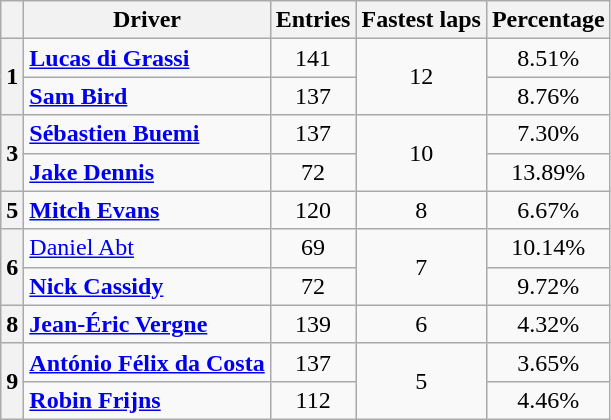<table class="wikitable" style="text-align:center">
<tr>
<th></th>
<th>Driver</th>
<th>Entries</th>
<th>Fastest laps</th>
<th>Percentage</th>
</tr>
<tr>
<th rowspan=2>1</th>
<td align=left> <strong><a href='#'>Lucas di Grassi</a></strong></td>
<td>141</td>
<td rowspan=2>12</td>
<td>8.51%</td>
</tr>
<tr>
<td align=left> <strong><a href='#'>Sam Bird</a></strong></td>
<td>137</td>
<td>8.76%</td>
</tr>
<tr>
<th rowspan=2>3</th>
<td align=left> <strong><a href='#'>Sébastien Buemi</a></strong></td>
<td>137</td>
<td rowspan=2>10</td>
<td>7.30%</td>
</tr>
<tr>
<td align=left> <strong><a href='#'>Jake Dennis</a></strong></td>
<td>72</td>
<td>13.89%</td>
</tr>
<tr>
<th>5</th>
<td align=left> <strong><a href='#'>Mitch Evans</a></strong></td>
<td>120</td>
<td>8</td>
<td>6.67%</td>
</tr>
<tr>
<th rowspan=2>6</th>
<td align=left> <a href='#'>Daniel Abt</a></td>
<td>69</td>
<td rowspan=2>7</td>
<td>10.14%</td>
</tr>
<tr>
<td align=left> <strong><a href='#'>Nick Cassidy</a></strong></td>
<td>72</td>
<td>9.72%</td>
</tr>
<tr>
<th>8</th>
<td align=left> <strong><a href='#'>Jean-Éric Vergne</a></strong></td>
<td>139</td>
<td>6</td>
<td>4.32%</td>
</tr>
<tr>
<th rowspan=2>9</th>
<td align=left> <strong><a href='#'>António Félix da Costa</a></strong></td>
<td>137</td>
<td rowspan=2>5</td>
<td>3.65%</td>
</tr>
<tr>
<td align=left> <strong><a href='#'>Robin Frijns</a></strong></td>
<td>112</td>
<td>4.46%</td>
</tr>
</table>
